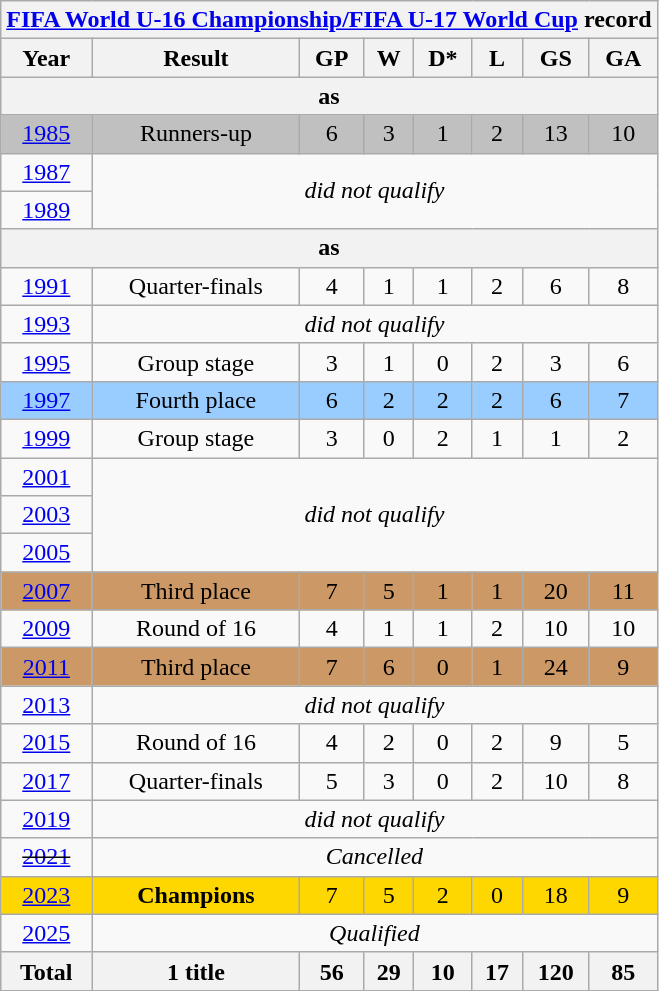<table class="wikitable" style="text-align: center;">
<tr>
<th colspan=9><a href='#'>FIFA World U-16 Championship/FIFA U-17 World Cup</a> record</th>
</tr>
<tr>
<th>Year</th>
<th>Result</th>
<th>GP</th>
<th>W</th>
<th>D*</th>
<th>L</th>
<th>GS</th>
<th>GA</th>
</tr>
<tr>
<th colspan=9>as </th>
</tr>
<tr style="background:Silver;">
<td> <a href='#'>1985</a></td>
<td>Runners-up</td>
<td>6</td>
<td>3</td>
<td>1</td>
<td>2</td>
<td>13</td>
<td>10</td>
</tr>
<tr>
<td> <a href='#'>1987</a></td>
<td rowspan=2 colspan=8><em>did not qualify</em></td>
</tr>
<tr>
<td> <a href='#'>1989</a></td>
</tr>
<tr>
<th colspan=9>as </th>
</tr>
<tr>
<td> <a href='#'>1991</a></td>
<td>Quarter-finals</td>
<td>4</td>
<td>1</td>
<td>1</td>
<td>2</td>
<td>6</td>
<td>8</td>
</tr>
<tr>
<td> <a href='#'>1993</a></td>
<td colspan=8><em>did not qualify</em></td>
</tr>
<tr>
<td> <a href='#'>1995</a></td>
<td>Group stage</td>
<td>3</td>
<td>1</td>
<td>0</td>
<td>2</td>
<td>3</td>
<td>6</td>
</tr>
<tr style="background:#9acdff;">
<td> <a href='#'>1997</a></td>
<td>Fourth place</td>
<td>6</td>
<td>2</td>
<td>2</td>
<td>2</td>
<td>6</td>
<td>7</td>
</tr>
<tr>
<td> <a href='#'>1999</a></td>
<td>Group stage</td>
<td>3</td>
<td>0</td>
<td>2</td>
<td>1</td>
<td>1</td>
<td>2</td>
</tr>
<tr>
<td> <a href='#'>2001</a></td>
<td rowspan=3 colspan=8><em>did not qualify</em></td>
</tr>
<tr>
<td> <a href='#'>2003</a></td>
</tr>
<tr>
<td> <a href='#'>2005</a></td>
</tr>
<tr style="background:#cc9966;">
<td> <a href='#'>2007</a></td>
<td>Third place</td>
<td>7</td>
<td>5</td>
<td>1</td>
<td>1</td>
<td>20</td>
<td>11</td>
</tr>
<tr>
<td> <a href='#'>2009</a></td>
<td>Round of 16</td>
<td>4</td>
<td>1</td>
<td>1</td>
<td>2</td>
<td>10</td>
<td>10</td>
</tr>
<tr style="background:#cc9966;">
<td> <a href='#'>2011</a></td>
<td>Third place</td>
<td>7</td>
<td>6</td>
<td>0</td>
<td>1</td>
<td>24</td>
<td>9</td>
</tr>
<tr>
<td> <a href='#'>2013</a></td>
<td colspan=8><em>did not qualify</em></td>
</tr>
<tr>
<td> <a href='#'>2015</a></td>
<td>Round of 16</td>
<td>4</td>
<td>2</td>
<td>0</td>
<td>2</td>
<td>9</td>
<td>5</td>
</tr>
<tr>
<td> <a href='#'>2017</a></td>
<td>Quarter-finals</td>
<td>5</td>
<td>3</td>
<td>0</td>
<td>2</td>
<td>10</td>
<td>8</td>
</tr>
<tr>
<td> <a href='#'>2019</a></td>
<td colspan=8><em>did not qualify</em></td>
</tr>
<tr>
<td> <s><a href='#'>2021</a></s></td>
<td colspan=8><em>Cancelled</em></td>
</tr>
<tr style="background:gold;">
<td> <a href='#'>2023</a></td>
<td><strong>Champions</strong></td>
<td>7</td>
<td>5</td>
<td>2</td>
<td>0</td>
<td>18</td>
<td>9</td>
</tr>
<tr>
<td> <a href='#'>2025</a></td>
<td colspan=8><em>Qualified</em></td>
</tr>
<tr>
<th><strong>Total</strong></th>
<th><strong>1 title</strong></th>
<th><strong>56</strong></th>
<th><strong>29</strong></th>
<th><strong>10</strong></th>
<th><strong>17</strong></th>
<th><strong>120</strong></th>
<th><strong>85</strong></th>
</tr>
</table>
